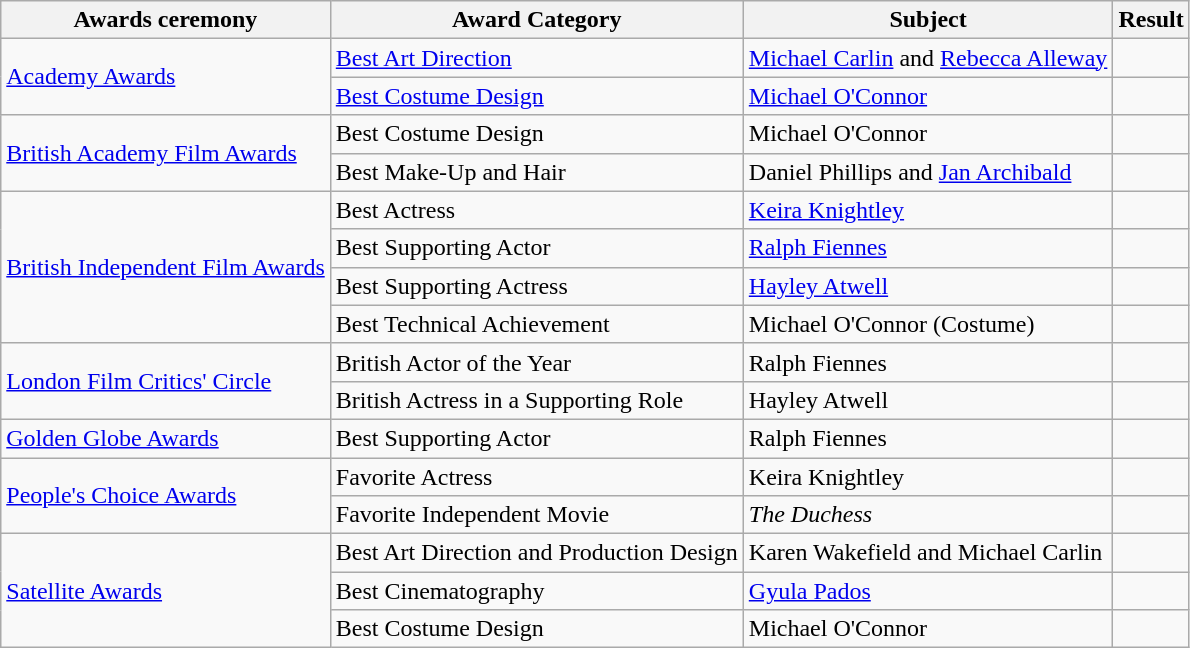<table class="wikitable">
<tr>
<th align="center">Awards ceremony</th>
<th align="center">Award Category</th>
<th align="center">Subject</th>
<th align="center">Result</th>
</tr>
<tr>
<td rowspan="2" align="left"><a href='#'>Academy Awards</a></td>
<td align="left"><a href='#'>Best Art Direction</a></td>
<td align="left"><a href='#'>Michael Carlin</a> and <a href='#'>Rebecca Alleway</a></td>
<td></td>
</tr>
<tr>
<td align="left"><a href='#'>Best Costume Design</a></td>
<td align="left"><a href='#'>Michael O'Connor</a></td>
<td></td>
</tr>
<tr>
<td rowspan="2" align="left"><a href='#'>British Academy Film Awards</a></td>
<td align="left">Best Costume Design</td>
<td align="left">Michael O'Connor</td>
<td></td>
</tr>
<tr>
<td align="left">Best Make-Up and Hair</td>
<td align="left">Daniel Phillips and <a href='#'>Jan Archibald</a></td>
<td></td>
</tr>
<tr>
<td rowspan="4" align="left"><a href='#'>British Independent Film Awards</a></td>
<td align="left">Best Actress</td>
<td align="left"><a href='#'>Keira Knightley</a></td>
<td></td>
</tr>
<tr>
<td align="left">Best Supporting Actor</td>
<td align="left"><a href='#'>Ralph Fiennes</a></td>
<td></td>
</tr>
<tr>
<td align="left">Best Supporting Actress</td>
<td align="left"><a href='#'>Hayley Atwell</a></td>
<td></td>
</tr>
<tr>
<td align="left">Best Technical Achievement</td>
<td align="left">Michael O'Connor (Costume)</td>
<td></td>
</tr>
<tr>
<td rowspan="2" align="left"><a href='#'>London Film Critics' Circle</a></td>
<td align="left">British Actor of the Year</td>
<td align="left">Ralph Fiennes</td>
<td></td>
</tr>
<tr>
<td align="left">British Actress in a Supporting Role</td>
<td align="left">Hayley Atwell</td>
<td></td>
</tr>
<tr>
<td align="left"><a href='#'>Golden Globe Awards</a></td>
<td align="left">Best Supporting Actor</td>
<td align="left">Ralph Fiennes</td>
<td></td>
</tr>
<tr>
<td rowspan="2" align="left"><a href='#'>People's Choice Awards</a></td>
<td align="left">Favorite Actress</td>
<td align="left">Keira Knightley</td>
<td></td>
</tr>
<tr>
<td align="left">Favorite Independent Movie</td>
<td align="left"><em>The Duchess</em></td>
<td></td>
</tr>
<tr>
<td rowspan="3" align="left"><a href='#'>Satellite Awards</a></td>
<td align="left">Best Art Direction and Production Design</td>
<td align="left">Karen Wakefield and Michael Carlin</td>
<td></td>
</tr>
<tr>
<td align="left">Best Cinematography</td>
<td align="left"><a href='#'>Gyula Pados</a></td>
<td></td>
</tr>
<tr>
<td align="left">Best Costume Design</td>
<td align="left">Michael O'Connor</td>
<td></td>
</tr>
</table>
